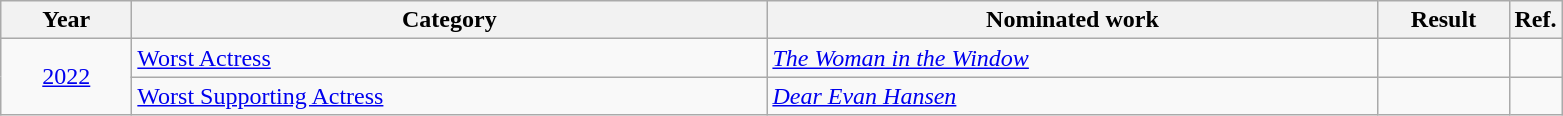<table class=wikitable>
<tr>
<th scope="col" style="width:5em;">Year</th>
<th scope="col" style="width:26em;">Category</th>
<th scope="col" style="width:25em;">Nominated work</th>
<th scope="col" style="width:5em;">Result</th>
<th>Ref.</th>
</tr>
<tr>
<td rowspan="2" style="text-align:center;"><a href='#'>2022</a></td>
<td><a href='#'>Worst Actress</a></td>
<td><em><a href='#'>The Woman in the Window</a></em></td>
<td></td>
<td></td>
</tr>
<tr>
<td><a href='#'>Worst Supporting Actress</a></td>
<td><em><a href='#'>Dear Evan Hansen</a></em></td>
<td></td>
<td></td>
</tr>
</table>
